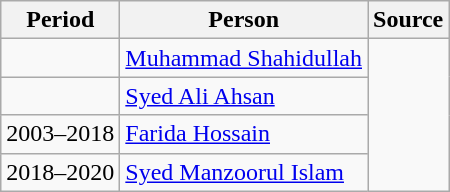<table class="wikitable">
<tr>
<th>Period</th>
<th>Person</th>
<th>Source</th>
</tr>
<tr>
<td></td>
<td><a href='#'>Muhammad Shahidullah</a></td>
<td rowspan="4"></td>
</tr>
<tr>
<td></td>
<td><a href='#'>Syed Ali Ahsan</a></td>
</tr>
<tr>
<td>2003–2018</td>
<td><a href='#'>Farida Hossain</a></td>
</tr>
<tr>
<td>2018–2020</td>
<td><a href='#'>Syed Manzoorul Islam</a></td>
</tr>
</table>
